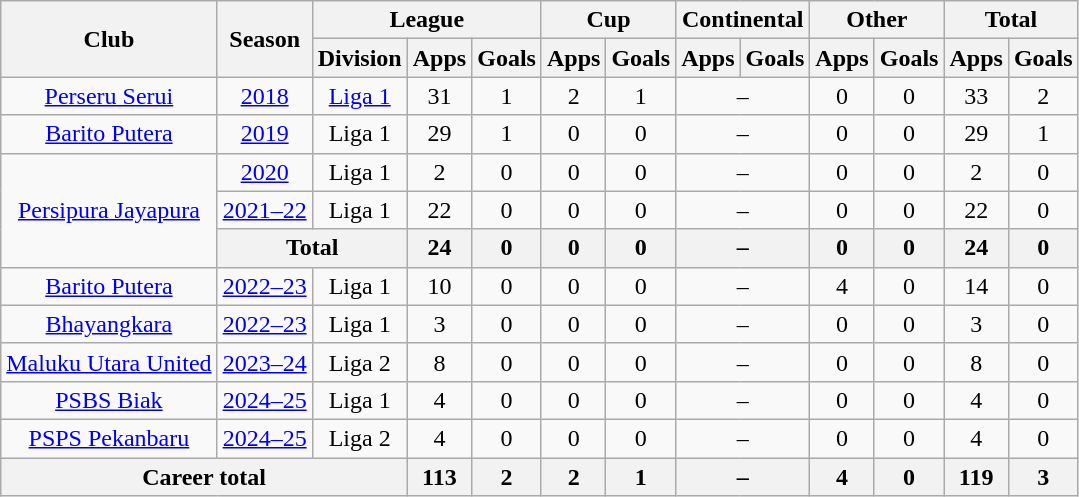<table class="wikitable" style="text-align:center">
<tr>
<th rowspan="2">Club</th>
<th rowspan="2">Season</th>
<th colspan="3">League</th>
<th colspan="2">Cup</th>
<th colspan="2">Continental</th>
<th colspan="2">Other</th>
<th colspan="2">Total</th>
</tr>
<tr>
<th>Division</th>
<th>Apps</th>
<th>Goals</th>
<th>Apps</th>
<th>Goals</th>
<th>Apps</th>
<th>Goals</th>
<th>Apps</th>
<th>Goals</th>
<th>Apps</th>
<th>Goals</th>
</tr>
<tr>
<td rowspan="1" valign="center"><a href='#'>Perseru Serui</a></td>
<td><a href='#'>2018</a></td>
<td><a href='#'>Liga 1</a></td>
<td>31</td>
<td>1</td>
<td>2</td>
<td>1</td>
<td colspan="2">–</td>
<td>0</td>
<td>0</td>
<td>33</td>
<td>2</td>
</tr>
<tr>
<td rowspan="1" valign="center"><a href='#'>Barito Putera</a></td>
<td><a href='#'>2019</a></td>
<td>Liga 1</td>
<td>29</td>
<td>1</td>
<td>0</td>
<td>0</td>
<td colspan="2">–</td>
<td>0</td>
<td>0</td>
<td>29</td>
<td>1</td>
</tr>
<tr>
<td rowspan="3"><a href='#'>Persipura Jayapura</a></td>
<td><a href='#'>2020</a></td>
<td>Liga 1</td>
<td>2</td>
<td>0</td>
<td>0</td>
<td>0</td>
<td colspan="2">–</td>
<td>0</td>
<td>0</td>
<td>2</td>
<td>0</td>
</tr>
<tr>
<td><a href='#'>2021–22</a></td>
<td>Liga 1</td>
<td>22</td>
<td>0</td>
<td>0</td>
<td>0</td>
<td colspan="2">–</td>
<td>0</td>
<td>0</td>
<td>22</td>
<td>0</td>
</tr>
<tr>
<th colspan="2">Total</th>
<th>24</th>
<th>0</th>
<th>0</th>
<th>0</th>
<th colspan="2">–</th>
<th>0</th>
<th>0</th>
<th>24</th>
<th>0</th>
</tr>
<tr>
<td rowspan="1"><a href='#'>Barito Putera</a></td>
<td><a href='#'>2022–23</a></td>
<td rowspan="1">Liga 1</td>
<td>10</td>
<td>0</td>
<td>0</td>
<td>0</td>
<td colspan="2">–</td>
<td>4</td>
<td>0</td>
<td>14</td>
<td>0</td>
</tr>
<tr>
<td rowspan="1"><a href='#'>Bhayangkara</a></td>
<td><a href='#'>2022–23</a></td>
<td rowspan="1">Liga 1</td>
<td>3</td>
<td>0</td>
<td>0</td>
<td>0</td>
<td colspan="2">–</td>
<td>0</td>
<td>0</td>
<td>3</td>
<td>0</td>
</tr>
<tr>
<td rowspan="1"><a href='#'>Maluku Utara United</a></td>
<td><a href='#'>2023–24</a></td>
<td rowspan="1">Liga 2</td>
<td>8</td>
<td>0</td>
<td>0</td>
<td>0</td>
<td colspan="2">–</td>
<td>0</td>
<td>0</td>
<td>8</td>
<td>0</td>
</tr>
<tr>
<td rowspan="1"><a href='#'>PSBS Biak</a></td>
<td><a href='#'>2024–25</a></td>
<td rowspan="1">Liga 1</td>
<td>4</td>
<td>0</td>
<td>0</td>
<td>0</td>
<td colspan="2">–</td>
<td>0</td>
<td>0</td>
<td>4</td>
<td>0</td>
</tr>
<tr>
<td rowspan="1"><a href='#'>PSPS Pekanbaru</a></td>
<td><a href='#'>2024–25</a></td>
<td rowspan="1">Liga 2</td>
<td>4</td>
<td>0</td>
<td>0</td>
<td>0</td>
<td colspan="2">–</td>
<td>0</td>
<td>0</td>
<td>4</td>
<td>0</td>
</tr>
<tr>
<th colspan="3">Career total</th>
<th>113</th>
<th>2</th>
<th>2</th>
<th>1</th>
<th colspan="2">–</th>
<th>4</th>
<th>0</th>
<th>119</th>
<th>3</th>
</tr>
</table>
